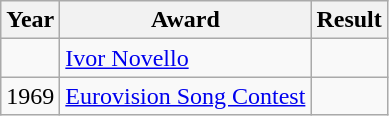<table class="wikitable">
<tr>
<th>Year</th>
<th>Award</th>
<th>Result</th>
</tr>
<tr>
<td></td>
<td><a href='#'>Ivor Novello</a></td>
<td></td>
</tr>
<tr>
<td>1969</td>
<td><a href='#'>Eurovision Song Contest</a></td>
<td></td>
</tr>
</table>
